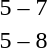<table style="text-align:center">
<tr>
<th width=200></th>
<th width=100></th>
<th width=200></th>
</tr>
<tr>
<td align=right></td>
<td>5 – 7</td>
<td align=left><strong></strong></td>
</tr>
<tr>
<td align=right></td>
<td>5 – 8</td>
<td align=left><strong></strong></td>
</tr>
</table>
